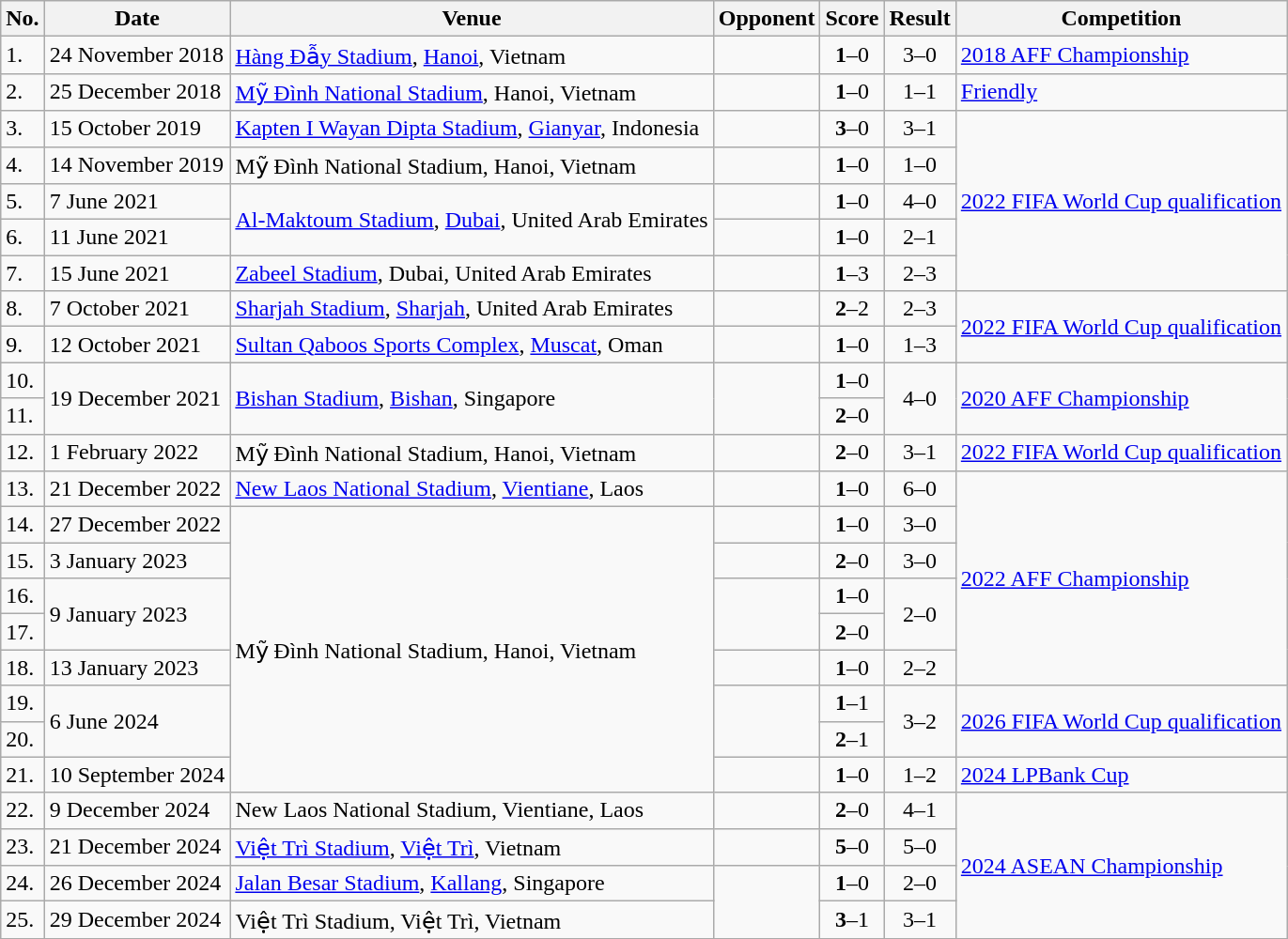<table class="wikitable">
<tr>
<th>No.</th>
<th>Date</th>
<th>Venue</th>
<th>Opponent</th>
<th>Score</th>
<th>Result</th>
<th>Competition</th>
</tr>
<tr>
<td>1.</td>
<td>24 November 2018</td>
<td><a href='#'>Hàng Đẫy Stadium</a>, <a href='#'>Hanoi</a>, Vietnam</td>
<td></td>
<td align="center"><strong>1</strong>–0</td>
<td align="center">3–0</td>
<td><a href='#'>2018 AFF Championship</a></td>
</tr>
<tr>
<td>2.</td>
<td>25 December 2018</td>
<td><a href='#'>Mỹ Đình National Stadium</a>, Hanoi, Vietnam</td>
<td></td>
<td align="center"><strong>1</strong>–0</td>
<td align="center">1–1</td>
<td><a href='#'>Friendly</a></td>
</tr>
<tr>
<td>3.</td>
<td>15 October 2019</td>
<td><a href='#'>Kapten I Wayan Dipta Stadium</a>, <a href='#'>Gianyar</a>, Indonesia</td>
<td></td>
<td align="center"><strong>3</strong>–0</td>
<td align="center">3–1</td>
<td rowspan="5"><a href='#'>2022 FIFA World Cup qualification</a></td>
</tr>
<tr>
<td>4.</td>
<td>14 November 2019</td>
<td>Mỹ Đình National Stadium, Hanoi, Vietnam</td>
<td></td>
<td align="center"><strong>1</strong>–0</td>
<td align="center">1–0</td>
</tr>
<tr>
<td>5.</td>
<td>7 June 2021</td>
<td rowspan="2"><a href='#'>Al-Maktoum Stadium</a>, <a href='#'>Dubai</a>, United Arab Emirates</td>
<td></td>
<td align="center"><strong>1</strong>–0</td>
<td align="center">4–0</td>
</tr>
<tr>
<td>6.</td>
<td>11 June 2021</td>
<td></td>
<td align="center"><strong>1</strong>–0</td>
<td align="center">2–1</td>
</tr>
<tr>
<td>7.</td>
<td>15 June 2021</td>
<td><a href='#'>Zabeel Stadium</a>, Dubai, United Arab Emirates</td>
<td></td>
<td align="center"><strong>1</strong>–3</td>
<td align="center">2–3</td>
</tr>
<tr>
<td>8.</td>
<td>7 October 2021</td>
<td><a href='#'>Sharjah Stadium</a>, <a href='#'>Sharjah</a>, United Arab Emirates</td>
<td></td>
<td align="center"><strong>2</strong>–2</td>
<td align="center">2–3</td>
<td rowspan="2"><a href='#'>2022 FIFA World Cup qualification</a></td>
</tr>
<tr>
<td>9.</td>
<td>12 October 2021</td>
<td><a href='#'>Sultan Qaboos Sports Complex</a>, <a href='#'>Muscat</a>, Oman</td>
<td></td>
<td align="center"><strong>1</strong>–0</td>
<td align="center">1–3</td>
</tr>
<tr>
<td>10.</td>
<td rowspan="2">19 December 2021</td>
<td rowspan="2"><a href='#'>Bishan Stadium</a>, <a href='#'>Bishan</a>, Singapore</td>
<td rowspan="2"></td>
<td align="center"><strong>1</strong>–0</td>
<td rowspan="2" align="center">4–0</td>
<td rowspan="2"><a href='#'>2020 AFF Championship</a></td>
</tr>
<tr>
<td>11.</td>
<td align="center"><strong>2</strong>–0</td>
</tr>
<tr>
<td>12.</td>
<td>1 February 2022</td>
<td>Mỹ Đình National Stadium, Hanoi, Vietnam</td>
<td></td>
<td align="center"><strong>2</strong>–0</td>
<td align="center">3–1</td>
<td><a href='#'>2022 FIFA World Cup qualification</a></td>
</tr>
<tr>
<td>13.</td>
<td>21 December 2022</td>
<td><a href='#'>New Laos National Stadium</a>, <a href='#'>Vientiane</a>, Laos</td>
<td></td>
<td align="center"><strong>1</strong>–0</td>
<td align="center">6–0</td>
<td rowspan="6"><a href='#'>2022 AFF Championship</a></td>
</tr>
<tr>
<td>14.</td>
<td>27 December 2022</td>
<td rowspan="8">Mỹ Đình National Stadium, Hanoi, Vietnam</td>
<td></td>
<td align="center"><strong>1</strong>–0</td>
<td align="center">3–0</td>
</tr>
<tr>
<td>15.</td>
<td>3 January 2023</td>
<td></td>
<td align="center"><strong>2</strong>–0</td>
<td align="center">3–0</td>
</tr>
<tr>
<td>16.</td>
<td rowspan="2">9 January 2023</td>
<td rowspan="2"></td>
<td align="center"><strong>1</strong>–0</td>
<td rowspan="2" align="center">2–0</td>
</tr>
<tr>
<td>17.</td>
<td align="center"><strong>2</strong>–0</td>
</tr>
<tr>
<td>18.</td>
<td>13 January 2023</td>
<td></td>
<td align="center"><strong>1</strong>–0</td>
<td align="center">2–2</td>
</tr>
<tr>
<td>19.</td>
<td rowspan="2">6 June 2024</td>
<td rowspan="2"></td>
<td align="center"><strong>1</strong>–1</td>
<td rowspan="2" align="center">3–2</td>
<td rowspan="2"><a href='#'>2026 FIFA World Cup qualification</a></td>
</tr>
<tr>
<td>20.</td>
<td align="center"><strong>2</strong>–1</td>
</tr>
<tr>
<td>21.</td>
<td>10 September 2024</td>
<td></td>
<td align="center"><strong>1</strong>–0</td>
<td align="center">1–2</td>
<td><a href='#'>2024 LPBank Cup</a></td>
</tr>
<tr>
<td>22.</td>
<td>9 December 2024</td>
<td>New Laos National Stadium, Vientiane, Laos</td>
<td></td>
<td align="center"><strong>2</strong>–0</td>
<td align="center">4–1</td>
<td rowspan=4><a href='#'>2024 ASEAN Championship</a></td>
</tr>
<tr>
<td>23.</td>
<td>21 December 2024</td>
<td><a href='#'>Việt Trì Stadium</a>, <a href='#'>Việt Trì</a>, Vietnam</td>
<td></td>
<td align="center"><strong>5</strong>–0</td>
<td align="center">5–0</td>
</tr>
<tr>
<td>24.</td>
<td>26 December 2024</td>
<td><a href='#'>Jalan Besar Stadium</a>, <a href='#'>Kallang</a>, Singapore</td>
<td rowspan=2></td>
<td align="center"><strong>1</strong>–0</td>
<td align="center">2–0</td>
</tr>
<tr>
<td>25.</td>
<td>29 December 2024</td>
<td>Việt Trì Stadium, Việt Trì, Vietnam</td>
<td align="center"><strong>3</strong>–1</td>
<td align="center">3–1</td>
</tr>
<tr>
</tr>
</table>
